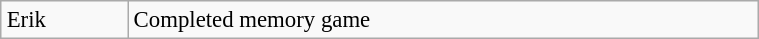<table class="wikitable plainrowheaders floatright" style="font-size: 95%; margin: 10px" align="right" width="40%">
<tr>
<td>Erik</td>
<td>Completed memory game</td>
</tr>
</table>
